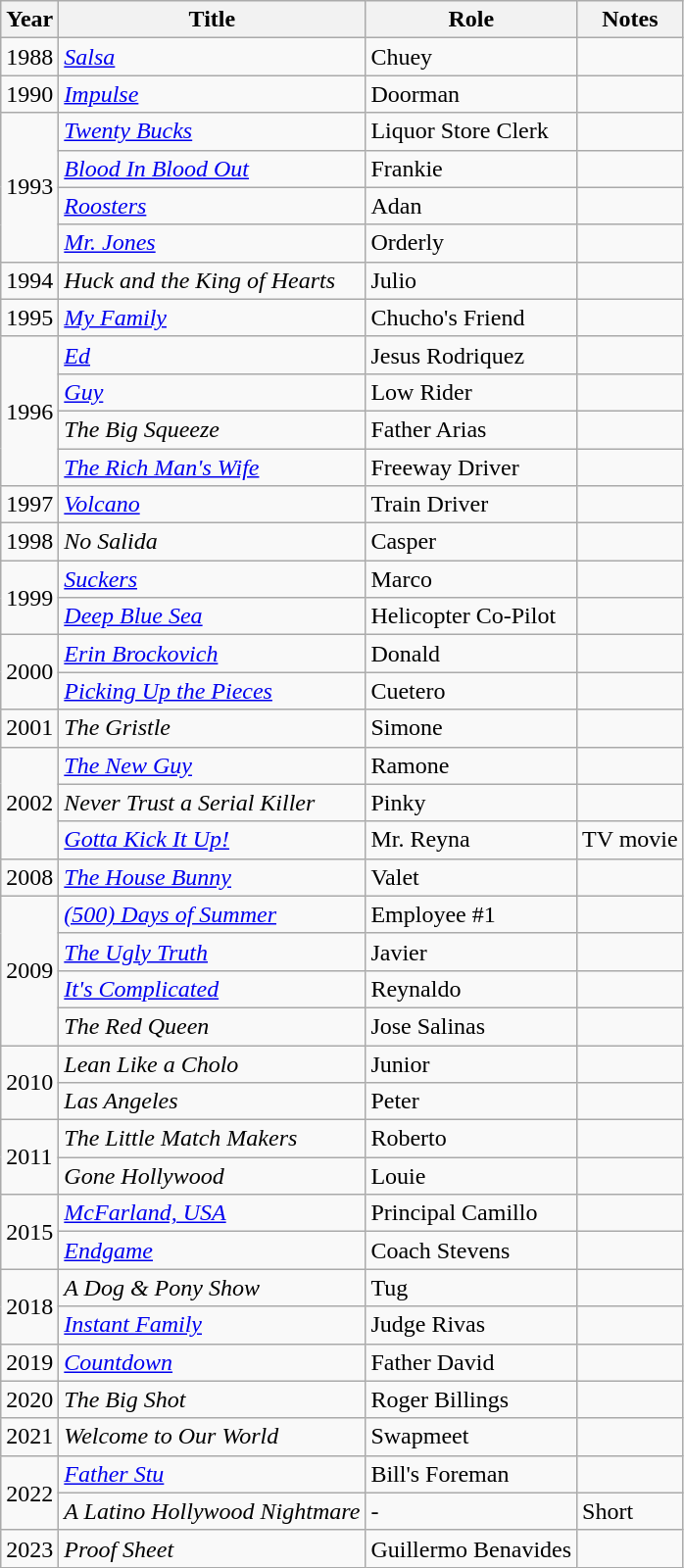<table class="wikitable">
<tr>
<th>Year</th>
<th>Title</th>
<th>Role</th>
<th>Notes</th>
</tr>
<tr>
<td>1988</td>
<td><em><a href='#'>Salsa</a></em></td>
<td>Chuey</td>
<td></td>
</tr>
<tr>
<td>1990</td>
<td><em><a href='#'>Impulse</a></em></td>
<td>Doorman</td>
<td></td>
</tr>
<tr>
<td rowspan="4">1993</td>
<td><em><a href='#'>Twenty Bucks</a></em></td>
<td>Liquor Store Clerk</td>
<td></td>
</tr>
<tr>
<td><em><a href='#'>Blood In Blood Out</a></em></td>
<td>Frankie</td>
<td></td>
</tr>
<tr>
<td><em><a href='#'>Roosters</a></em></td>
<td>Adan</td>
<td></td>
</tr>
<tr>
<td><em><a href='#'>Mr. Jones</a></em></td>
<td>Orderly</td>
<td></td>
</tr>
<tr>
<td>1994</td>
<td><em>Huck and the King of Hearts</em></td>
<td>Julio</td>
<td></td>
</tr>
<tr>
<td>1995</td>
<td><em><a href='#'>My Family</a></em></td>
<td>Chucho's Friend</td>
<td></td>
</tr>
<tr>
<td rowspan="4">1996</td>
<td><em><a href='#'>Ed</a></em></td>
<td>Jesus Rodriquez</td>
<td></td>
</tr>
<tr>
<td><em><a href='#'>Guy</a></em></td>
<td>Low Rider</td>
<td></td>
</tr>
<tr>
<td><em>The Big Squeeze</em></td>
<td>Father Arias</td>
<td></td>
</tr>
<tr>
<td><em><a href='#'>The Rich Man's Wife</a></em></td>
<td>Freeway Driver</td>
<td></td>
</tr>
<tr>
<td>1997</td>
<td><em><a href='#'>Volcano</a></em></td>
<td>Train Driver</td>
<td></td>
</tr>
<tr>
<td>1998</td>
<td><em>No Salida</em></td>
<td>Casper</td>
<td></td>
</tr>
<tr>
<td rowspan="2">1999</td>
<td><em><a href='#'>Suckers</a></em></td>
<td>Marco</td>
<td></td>
</tr>
<tr>
<td><em><a href='#'>Deep Blue Sea</a></em></td>
<td>Helicopter Co-Pilot</td>
<td></td>
</tr>
<tr>
<td rowspan="2">2000</td>
<td><em><a href='#'>Erin Brockovich</a></em></td>
<td>Donald</td>
<td></td>
</tr>
<tr>
<td><em><a href='#'>Picking Up the Pieces</a></em></td>
<td>Cuetero</td>
<td></td>
</tr>
<tr>
<td>2001</td>
<td><em>The Gristle</em></td>
<td>Simone</td>
<td></td>
</tr>
<tr>
<td rowspan="3">2002</td>
<td><em><a href='#'>The New Guy</a></em></td>
<td>Ramone</td>
<td></td>
</tr>
<tr>
<td><em>Never Trust a Serial Killer</em></td>
<td>Pinky</td>
<td></td>
</tr>
<tr>
<td><em><a href='#'>Gotta Kick It Up!</a></em></td>
<td>Mr. Reyna</td>
<td>TV movie</td>
</tr>
<tr>
<td>2008</td>
<td><em><a href='#'>The House Bunny</a></em></td>
<td>Valet</td>
<td></td>
</tr>
<tr>
<td rowspan="4">2009</td>
<td><em><a href='#'>(500) Days of Summer</a></em></td>
<td>Employee #1</td>
<td></td>
</tr>
<tr>
<td><em><a href='#'>The Ugly Truth</a></em></td>
<td>Javier</td>
<td></td>
</tr>
<tr>
<td><em><a href='#'>It's Complicated</a></em></td>
<td>Reynaldo</td>
<td></td>
</tr>
<tr>
<td><em>The Red Queen</em></td>
<td>Jose Salinas</td>
<td></td>
</tr>
<tr>
<td rowspan="2">2010</td>
<td><em>Lean Like a Cholo</em></td>
<td>Junior</td>
<td></td>
</tr>
<tr>
<td><em>Las Angeles</em></td>
<td>Peter</td>
<td></td>
</tr>
<tr>
<td rowspan="2">2011</td>
<td><em>The Little Match Makers</em></td>
<td>Roberto</td>
<td></td>
</tr>
<tr>
<td><em>Gone Hollywood</em></td>
<td>Louie</td>
<td></td>
</tr>
<tr>
<td rowspan="2">2015</td>
<td><em><a href='#'>McFarland, USA</a></em></td>
<td>Principal Camillo</td>
<td></td>
</tr>
<tr>
<td><em><a href='#'>Endgame</a></em></td>
<td>Coach Stevens</td>
<td></td>
</tr>
<tr>
<td rowspan="2">2018</td>
<td><em>A Dog & Pony Show</em></td>
<td>Tug</td>
<td></td>
</tr>
<tr>
<td><em><a href='#'>Instant Family</a></em></td>
<td>Judge Rivas</td>
<td></td>
</tr>
<tr>
<td>2019</td>
<td><em><a href='#'>Countdown</a></em></td>
<td>Father David</td>
<td></td>
</tr>
<tr>
<td>2020</td>
<td><em>The Big Shot</em></td>
<td>Roger Billings</td>
<td></td>
</tr>
<tr>
<td>2021</td>
<td><em>Welcome to Our World</em></td>
<td>Swapmeet</td>
<td></td>
</tr>
<tr>
<td rowspan="2">2022</td>
<td><em><a href='#'>Father Stu</a></em></td>
<td>Bill's Foreman</td>
<td></td>
</tr>
<tr>
<td><em>A Latino Hollywood Nightmare</em></td>
<td>-</td>
<td>Short</td>
</tr>
<tr>
<td>2023</td>
<td><em>Proof Sheet</em></td>
<td>Guillermo Benavides</td>
<td></td>
</tr>
</table>
